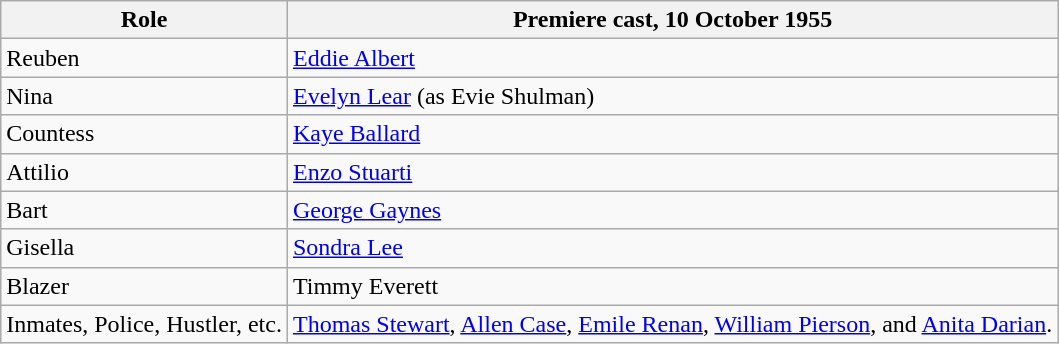<table class="wikitable">
<tr>
<th>Role</th>
<th>Premiere cast, 10 October 1955</th>
</tr>
<tr>
<td>Reuben</td>
<td><a href='#'>Eddie Albert</a></td>
</tr>
<tr>
<td>Nina</td>
<td><a href='#'>Evelyn Lear</a> (as Evie Shulman)</td>
</tr>
<tr>
<td>Countess</td>
<td><a href='#'>Kaye Ballard</a></td>
</tr>
<tr>
<td>Attilio</td>
<td><a href='#'>Enzo Stuarti</a></td>
</tr>
<tr>
<td>Bart</td>
<td><a href='#'>George Gaynes</a></td>
</tr>
<tr>
<td>Gisella</td>
<td><a href='#'>Sondra Lee</a></td>
</tr>
<tr>
<td>Blazer</td>
<td>Timmy Everett</td>
</tr>
<tr>
<td>Inmates, Police, Hustler, etc.</td>
<td><a href='#'>Thomas Stewart</a>, <a href='#'>Allen Case</a>, <a href='#'>Emile Renan</a>, <a href='#'>William Pierson</a>, and <a href='#'>Anita Darian</a>.</td>
</tr>
</table>
